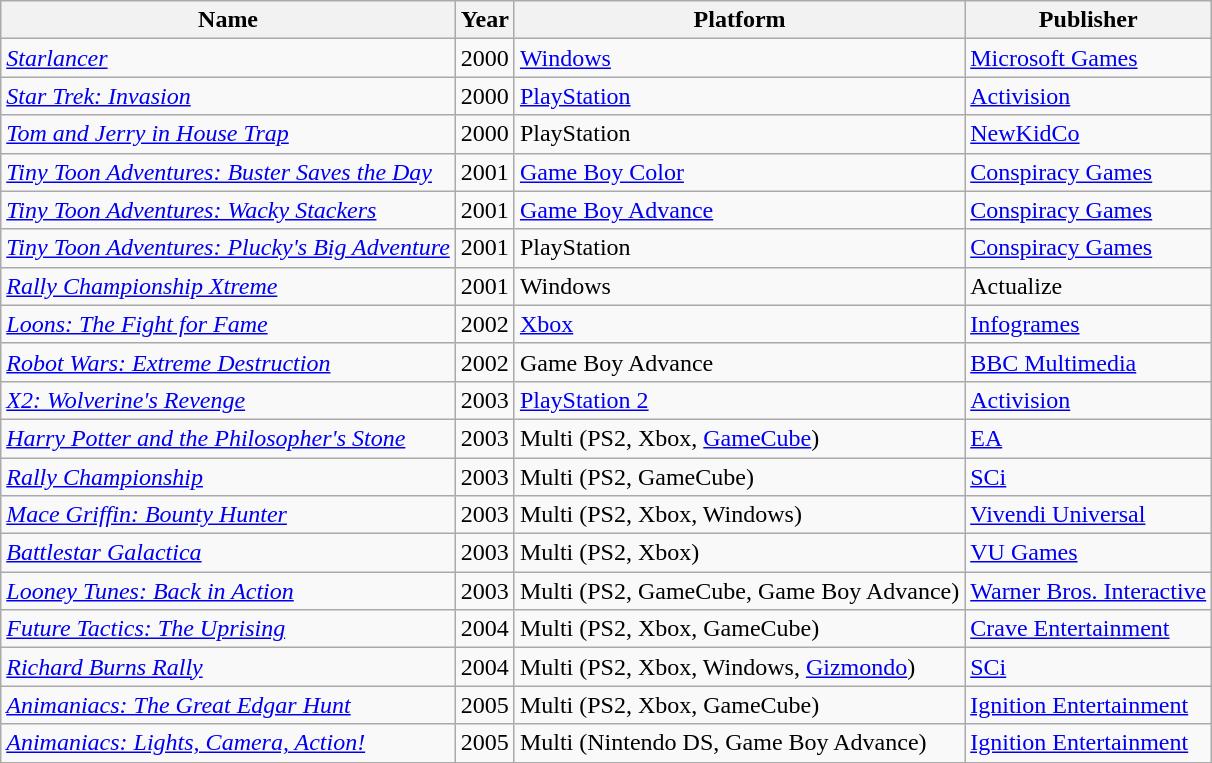<table class="wikitable sortable">
<tr>
<th>Name</th>
<th>Year</th>
<th>Platform</th>
<th>Publisher</th>
</tr>
<tr>
<td><em><a href='#'>Starlancer</a></em></td>
<td>2000</td>
<td><a href='#'>Windows</a></td>
<td><a href='#'>Microsoft Games</a></td>
</tr>
<tr>
<td><em><a href='#'>Star Trek: Invasion</a></em></td>
<td>2000</td>
<td><a href='#'>PlayStation</a></td>
<td><a href='#'>Activision</a></td>
</tr>
<tr>
<td><em><a href='#'>Tom and Jerry in House Trap</a></em></td>
<td>2000</td>
<td>PlayStation</td>
<td><a href='#'>NewKidCo</a></td>
</tr>
<tr>
<td><em><a href='#'>Tiny Toon Adventures: Buster Saves the Day</a></em></td>
<td>2001</td>
<td><a href='#'>Game Boy Color</a></td>
<td><a href='#'>Conspiracy Games</a></td>
</tr>
<tr>
<td><em><a href='#'>Tiny Toon Adventures: Wacky Stackers</a></em></td>
<td>2001</td>
<td><a href='#'>Game Boy Advance</a></td>
<td><a href='#'>Conspiracy Games</a></td>
</tr>
<tr>
<td><em><a href='#'>Tiny Toon Adventures: Plucky's Big Adventure</a></em></td>
<td>2001</td>
<td>PlayStation</td>
<td><a href='#'>Conspiracy Games</a></td>
</tr>
<tr>
<td><em><a href='#'>Rally Championship Xtreme</a></em></td>
<td>2001</td>
<td>Windows</td>
<td>Actualize</td>
</tr>
<tr>
<td><em><a href='#'>Loons: The Fight for Fame</a></em></td>
<td>2002</td>
<td><a href='#'>Xbox</a></td>
<td><a href='#'>Infogrames</a></td>
</tr>
<tr>
<td><em><a href='#'>Robot Wars: Extreme Destruction</a></em></td>
<td>2002</td>
<td>Game Boy Advance</td>
<td><a href='#'>BBC Multimedia</a></td>
</tr>
<tr>
<td><em><a href='#'>X2: Wolverine's Revenge</a></em></td>
<td>2003</td>
<td><a href='#'>PlayStation 2</a></td>
<td><a href='#'>Activision</a></td>
</tr>
<tr>
<td><em><a href='#'>Harry Potter and the Philosopher's Stone</a></em></td>
<td>2003</td>
<td>Multi (PS2, Xbox, <a href='#'>GameCube</a>)</td>
<td><a href='#'>EA</a></td>
</tr>
<tr>
<td><em><a href='#'>Rally Championship</a></em></td>
<td>2003</td>
<td>Multi (PS2, GameCube)</td>
<td><a href='#'>SCi</a></td>
</tr>
<tr>
<td><em><a href='#'>Mace Griffin: Bounty Hunter</a></em></td>
<td>2003</td>
<td>Multi (PS2, Xbox, Windows)</td>
<td><a href='#'>Vivendi Universal</a></td>
</tr>
<tr>
<td><em><a href='#'>Battlestar Galactica</a></em></td>
<td>2003</td>
<td>Multi (PS2, Xbox)</td>
<td><a href='#'>VU Games</a></td>
</tr>
<tr>
<td><em><a href='#'>Looney Tunes: Back in Action</a></em></td>
<td>2003</td>
<td>Multi (PS2, GameCube, Game Boy Advance)</td>
<td><a href='#'>Warner Bros. Interactive</a></td>
</tr>
<tr>
<td><em><a href='#'>Future Tactics: The Uprising</a></em></td>
<td>2004</td>
<td>Multi (PS2, Xbox, GameCube)</td>
<td><a href='#'>Crave Entertainment</a></td>
</tr>
<tr>
<td><em><a href='#'>Richard Burns Rally</a></em></td>
<td>2004</td>
<td>Multi (PS2, Xbox, Windows, <a href='#'>Gizmondo</a>)</td>
<td><a href='#'>SCi</a></td>
</tr>
<tr>
<td><em><a href='#'>Animaniacs: The Great Edgar Hunt</a></em></td>
<td>2005</td>
<td>Multi (PS2, Xbox, GameCube)</td>
<td><a href='#'>Ignition Entertainment</a></td>
</tr>
<tr>
<td><em><a href='#'>Animaniacs: Lights, Camera, Action!</a></em></td>
<td>2005</td>
<td>Multi (Nintendo DS, Game Boy Advance)</td>
<td><a href='#'>Ignition Entertainment</a></td>
</tr>
<tr>
</tr>
</table>
